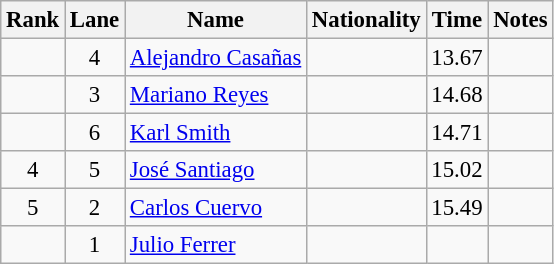<table class="wikitable sortable" style="text-align:center;font-size:95%">
<tr>
<th>Rank</th>
<th>Lane</th>
<th>Name</th>
<th>Nationality</th>
<th>Time</th>
<th>Notes</th>
</tr>
<tr>
<td></td>
<td>4</td>
<td align=left><a href='#'>Alejandro Casañas</a></td>
<td align=left></td>
<td>13.67</td>
<td></td>
</tr>
<tr>
<td></td>
<td>3</td>
<td align=left><a href='#'>Mariano Reyes</a></td>
<td align=left></td>
<td>14.68</td>
<td></td>
</tr>
<tr>
<td></td>
<td>6</td>
<td align=left><a href='#'>Karl Smith</a></td>
<td align=left></td>
<td>14.71</td>
<td></td>
</tr>
<tr>
<td>4</td>
<td>5</td>
<td align=left><a href='#'>José Santiago</a></td>
<td align=left></td>
<td>15.02</td>
<td></td>
</tr>
<tr>
<td>5</td>
<td>2</td>
<td align=left><a href='#'>Carlos Cuervo</a></td>
<td align=left></td>
<td>15.49</td>
<td></td>
</tr>
<tr>
<td></td>
<td>1</td>
<td align=left><a href='#'>Julio Ferrer</a></td>
<td align=left></td>
<td></td>
<td></td>
</tr>
</table>
